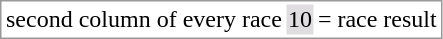<table border="0" style="border: 1px solid #999; background-color:#FFFFFF; text-align:center">
<tr>
<td>second column of every race</td>
<td style="background:#DFDDDF;">10</td>
<td>= race result</td>
</tr>
</table>
